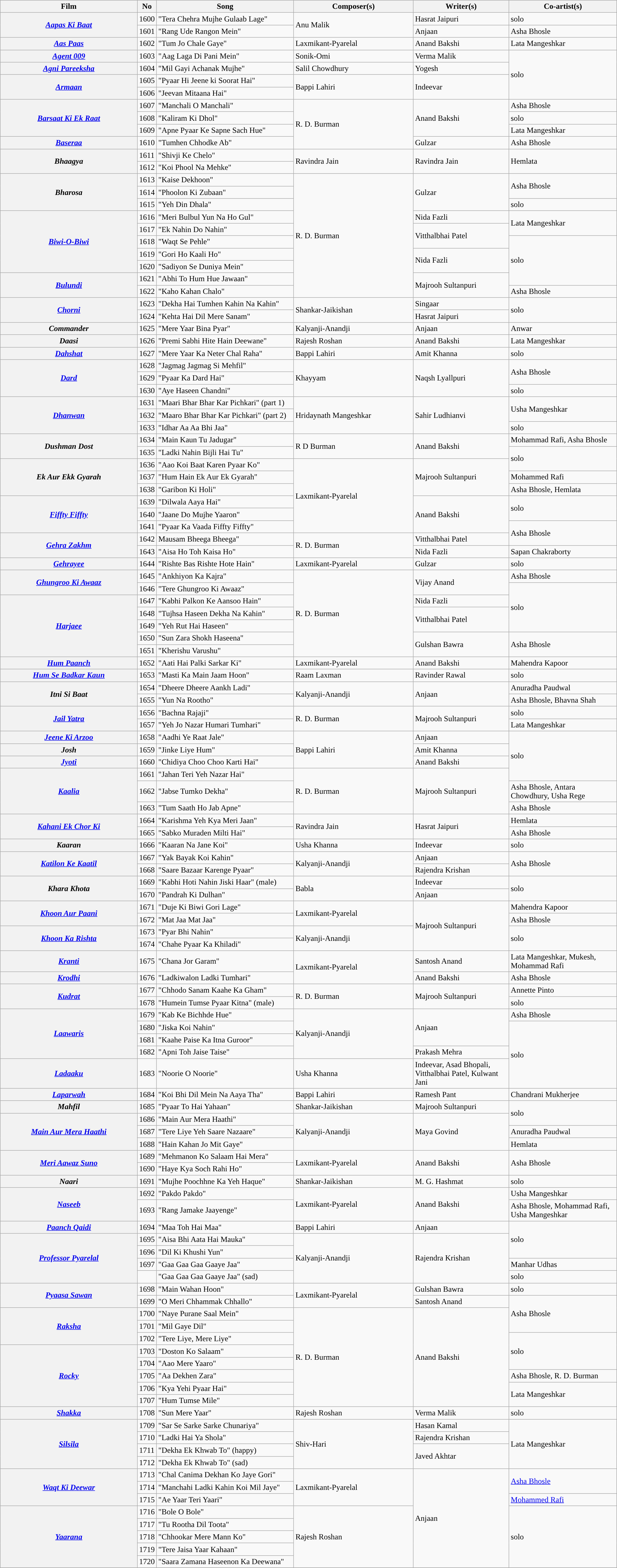<table class="wikitable plainrowheaders" width="100%" textcolor:#000;">
<tr style="background:#b0e0e66;">
<th scope="col" width=23%><strong>Film</strong></th>
<th><strong>No</strong></th>
<th scope="col" width=23%><strong>Song</strong></th>
<th scope="col" width=20%><strong>Composer(s)</strong></th>
<th scope="col" width=16%><strong>Writer(s)</strong></th>
<th scope="col" width=18%><strong>Co-artist(s)</strong></th>
</tr>
<tr>
<th rowspan=2><em><a href='#'>Aapas Ki Baat</a></em></th>
<td>1600</td>
<td>"Tera Chehra Mujhe Gulaab Lage"</td>
<td rowspan=2>Anu Malik</td>
<td>Hasrat Jaipuri</td>
<td>solo</td>
</tr>
<tr>
<td>1601</td>
<td>"Rang Ude Rangon Mein"</td>
<td>Anjaan</td>
<td>Asha Bhosle</td>
</tr>
<tr>
<th><em><a href='#'>Aas Paas</a></em></th>
<td>1602</td>
<td>"Tum Jo Chale Gaye"</td>
<td>Laxmikant-Pyarelal</td>
<td>Anand Bakshi</td>
<td>Lata Mangeshkar</td>
</tr>
<tr>
<th><em><a href='#'>Agent 009</a></em></th>
<td>1603</td>
<td>"Aag Laga Di Pani Mein"</td>
<td>Sonik-Omi</td>
<td>Verma Malik</td>
<td rowspan=4>solo</td>
</tr>
<tr>
<th><em><a href='#'>Agni Pareeksha</a></em></th>
<td>1604</td>
<td>"Mil Gayi Achanak Mujhe"</td>
<td>Salil Chowdhury</td>
<td>Yogesh</td>
</tr>
<tr>
<th rowspan=2><em><a href='#'>Armaan</a></em></th>
<td>1605</td>
<td>"Pyaar Hi Jeene ki Soorat Hai"</td>
<td rowspan=2>Bappi Lahiri</td>
<td rowspan=2>Indeevar</td>
</tr>
<tr>
<td>1606</td>
<td>"Jeevan Mitaana Hai"</td>
</tr>
<tr>
<th rowspan=3><em><a href='#'>Barsaat Ki Ek Raat</a></em></th>
<td>1607</td>
<td>"Manchali O Manchali"</td>
<td rowspan=4>R. D. Burman</td>
<td rowspan=3>Anand Bakshi</td>
<td>Asha Bhosle</td>
</tr>
<tr>
<td>1608</td>
<td>"Kaliram Ki Dhol"</td>
<td>solo</td>
</tr>
<tr>
<td>1609</td>
<td>"Apne Pyaar Ke Sapne Sach Hue"</td>
<td>Lata Mangeshkar</td>
</tr>
<tr>
<th><em><a href='#'>Baseraa</a></em></th>
<td>1610</td>
<td>"Tumhen Chhodke Ab"</td>
<td>Gulzar</td>
<td>Asha Bhosle</td>
</tr>
<tr>
<th rowspan=2><em>Bhaagya</em></th>
<td>1611</td>
<td>"Shivji Ke Chelo"</td>
<td rowspan=2>Ravindra Jain</td>
<td rowspan=2>Ravindra Jain</td>
<td rowspan=2>Hemlata</td>
</tr>
<tr>
<td>1612</td>
<td>"Koi Phool Na Mehke"</td>
</tr>
<tr>
<th rowspan=3><em>Bharosa</em></th>
<td>1613</td>
<td>"Kaise Dekhoon"</td>
<td rowspan=10>R. D. Burman</td>
<td rowspan=3>Gulzar</td>
<td rowspan=2>Asha Bhosle</td>
</tr>
<tr>
<td>1614</td>
<td>"Phoolon Ki Zubaan"</td>
</tr>
<tr>
<td>1615</td>
<td>"Yeh Din Dhala"</td>
<td>solo</td>
</tr>
<tr>
<th rowspan=5><em><a href='#'>Biwi-O-Biwi</a></em></th>
<td>1616</td>
<td>"Meri Bulbul Yun Na Ho Gul"</td>
<td>Nida Fazli</td>
<td rowspan=2>Lata Mangeshkar</td>
</tr>
<tr>
<td>1617</td>
<td>"Ek Nahin Do Nahin"</td>
<td rowspan=2>Vitthalbhai Patel</td>
</tr>
<tr>
<td>1618</td>
<td>"Waqt Se Pehle"</td>
<td rowspan=4>solo</td>
</tr>
<tr>
<td>1619</td>
<td>"Gori Ho Kaali Ho"</td>
<td rowspan=2>Nida Fazli</td>
</tr>
<tr>
<td>1620</td>
<td>"Sadiyon Se Duniya Mein"</td>
</tr>
<tr>
<th rowspan=2><em><a href='#'>Bulundi</a></em></th>
<td>1621</td>
<td>"Abhi To Hum Hue Jawaan"</td>
<td rowspan=2>Majrooh Sultanpuri</td>
</tr>
<tr>
<td>1622</td>
<td>"Kaho Kahan Chalo"</td>
<td>Asha Bhosle</td>
</tr>
<tr>
<th rowspan=2><em><a href='#'>Chorni</a></em></th>
<td>1623</td>
<td>"Dekha Hai Tumhen Kahin Na Kahin"</td>
<td rowspan=2>Shankar-Jaikishan</td>
<td>Singaar</td>
<td rowspan=2>solo</td>
</tr>
<tr>
<td>1624</td>
<td>"Kehta Hai Dil Mere Sanam"</td>
<td>Hasrat Jaipuri</td>
</tr>
<tr>
<th><em>Commander</em></th>
<td>1625</td>
<td>"Mere Yaar Bina Pyar"</td>
<td>Kalyanji-Anandji</td>
<td>Anjaan</td>
<td>Anwar</td>
</tr>
<tr>
<th><em>Daasi</em></th>
<td>1626</td>
<td>"Premi Sabhi Hite Hain Deewane"</td>
<td>Rajesh Roshan</td>
<td>Anand Bakshi</td>
<td>Lata Mangeshkar</td>
</tr>
<tr>
<th><em><a href='#'>Dahshat</a></em></th>
<td>1627</td>
<td>"Mere Yaar Ka Neter Chal Raha"</td>
<td>Bappi Lahiri</td>
<td>Amit Khanna</td>
<td>solo</td>
</tr>
<tr>
<th rowspan=3><em><a href='#'>Dard</a></em></th>
<td>1628</td>
<td>"Jagmag Jagmag Si Mehfil"</td>
<td rowspan=3>Khayyam</td>
<td rowspan=3>Naqsh Lyallpuri</td>
<td rowspan=2>Asha Bhosle</td>
</tr>
<tr>
<td>1629</td>
<td>"Pyaar Ka Dard Hai"</td>
</tr>
<tr>
<td>1630</td>
<td>"Aye Haseen Chandni"</td>
<td>solo</td>
</tr>
<tr>
<th rowspan=3><em><a href='#'>Dhanwan</a></em></th>
<td>1631</td>
<td>"Maari Bhar Bhar Kar Pichkari" (part 1)</td>
<td rowspan=3>Hridaynath Mangeshkar</td>
<td rowspan=3>Sahir Ludhianvi</td>
<td rowspan=2>Usha Mangeshkar</td>
</tr>
<tr>
<td>1632</td>
<td>"Maaro Bhar Bhar Kar Pichkari" (part 2)</td>
</tr>
<tr>
<td>1633</td>
<td>"Idhar Aa Aa Bhi Jaa"</td>
<td>solo</td>
</tr>
<tr>
<th rowspan=2><em>Dushman Dost</em></th>
<td>1634</td>
<td>"Main Kaun Tu Jadugar"</td>
<td rowspan=2>R D Burman</td>
<td rowspan=2>Anand Bakshi</td>
<td>Mohammad Rafi, Asha Bhosle</td>
</tr>
<tr>
<td>1635</td>
<td>"Ladki Nahin Bijli Hai Tu"</td>
<td rowspan=2>solo</td>
</tr>
<tr>
<th rowspan=3><em>Ek Aur Ekk Gyarah</em></th>
<td>1636</td>
<td>"Aao Koi Baat Karen Pyaar Ko"</td>
<td rowspan=6>Laxmikant-Pyarelal</td>
<td rowspan=3>Majrooh Sultanpuri</td>
</tr>
<tr>
<td>1637</td>
<td>"Hum Hain Ek Aur Ek Gyarah"</td>
<td>Mohammed Rafi</td>
</tr>
<tr>
<td>1638</td>
<td>"Garibon Ki Holi"</td>
<td>Asha Bhosle, Hemlata</td>
</tr>
<tr>
<th rowspan=3><em><a href='#'>Fiffty Fiffty</a></em></th>
<td>1639</td>
<td>"Dilwala Aaya Hai"</td>
<td rowspan=3>Anand Bakshi</td>
<td rowspan=2>solo</td>
</tr>
<tr>
<td>1640</td>
<td>"Jaane Do Mujhe Yaaron"</td>
</tr>
<tr>
<td>1641</td>
<td>"Pyaar Ka Vaada Fiffty Fiffty"</td>
<td rowspan=2>Asha Bhosle</td>
</tr>
<tr>
<th rowspan=2><em><a href='#'>Gehra Zakhm</a></em></th>
<td>1642</td>
<td>Mausam Bheega Bheega"</td>
<td rowspan=2>R. D. Burman</td>
<td>Vitthalbhai Patel</td>
</tr>
<tr>
<td>1643</td>
<td>"Aisa Ho Toh Kaisa Ho"</td>
<td>Nida Fazli</td>
<td>Sapan Chakraborty</td>
</tr>
<tr>
<th><em><a href='#'>Gehrayee</a></em></th>
<td>1644</td>
<td>"Rishte Bas Rishte Hote Hain"</td>
<td>Laxmikant-Pyarelal</td>
<td>Gulzar</td>
<td>solo</td>
</tr>
<tr>
<th rowspan=2><em><a href='#'>Ghungroo Ki Awaaz</a></em></th>
<td>1645</td>
<td>"Ankhiyon Ka Kajra"</td>
<td rowspan=7>R. D. Burman</td>
<td rowspan=2>Vijay Anand</td>
<td>Asha Bhosle</td>
</tr>
<tr>
<td>1646</td>
<td>"Tere Ghungroo Ki Awaaz"</td>
<td rowspan=4>solo</td>
</tr>
<tr>
<th rowspan=5><em><a href='#'>Harjaee</a></em></th>
<td>1647</td>
<td>"Kabhi Palkon Ke Aansoo Hain"</td>
<td>Nida Fazli</td>
</tr>
<tr>
<td>1648</td>
<td>"Tujhsa Haseen Dekha Na Kahin"</td>
<td rowspan=2>Vitthalbhai Patel</td>
</tr>
<tr>
<td>1649</td>
<td>"Yeh Rut Hai Haseen"</td>
</tr>
<tr>
<td>1650</td>
<td>"Sun Zara Shokh Haseena"</td>
<td rowspan=2>Gulshan Bawra</td>
<td rowspan=2>Asha Bhosle</td>
</tr>
<tr>
<td>1651</td>
<td>"Kherishu Varushu"</td>
</tr>
<tr>
<th><em><a href='#'>Hum Paanch</a></em></th>
<td>1652</td>
<td>"Aati Hai Palki Sarkar Ki"</td>
<td>Laxmikant-Pyarelal</td>
<td>Anand Bakshi</td>
<td>Mahendra Kapoor</td>
</tr>
<tr>
<th><em><a href='#'>Hum Se Badkar Kaun</a></em></th>
<td>1653</td>
<td>"Masti Ka Main Jaam Hoon"</td>
<td>Raam Laxman</td>
<td>Ravinder Rawal</td>
<td>solo</td>
</tr>
<tr>
<th rowspan=2><em>Itni Si Baat</em></th>
<td>1654</td>
<td>"Dheere Dheere Aankh Ladi"</td>
<td rowspan=2>Kalyanji-Anandji</td>
<td rowspan=2>Anjaan</td>
<td>Anuradha Paudwal</td>
</tr>
<tr>
<td>1655</td>
<td>"Yun Na Rootho"</td>
<td>Asha Bhosle, Bhavna Shah</td>
</tr>
<tr>
<th rowspan=2><em><a href='#'>Jail Yatra</a></em></th>
<td>1656</td>
<td>"Bachna Rajaji"</td>
<td rowspan=2>R. D. Burman</td>
<td rowspan=2>Majrooh Sultanpuri</td>
<td>solo</td>
</tr>
<tr>
<td>1657</td>
<td>"Yeh Jo Nazar Humari Tumhari"</td>
<td>Lata Mangeshkar</td>
</tr>
<tr>
<th><em><a href='#'>Jeene Ki Arzoo</a></em></th>
<td>1658</td>
<td>"Aadhi Ye Raat Jale"</td>
<td rowspan=3>Bappi Lahiri</td>
<td>Anjaan</td>
<td rowspan=4>solo</td>
</tr>
<tr>
<th><em>Josh</em></th>
<td>1659</td>
<td>"Jinke Liye Hum"</td>
<td>Amit Khanna</td>
</tr>
<tr>
<th><em><a href='#'>Jyoti</a></em></th>
<td>1660</td>
<td>"Chidiya Choo Choo Karti Hai"</td>
<td>Anand Bakshi</td>
</tr>
<tr>
<th rowspan=3><em><a href='#'>Kaalia</a></em></th>
<td>1661</td>
<td>"Jahan Teri Yeh Nazar Hai"</td>
<td rowspan=3>R. D. Burman</td>
<td rowspan=3>Majrooh Sultanpuri</td>
</tr>
<tr>
<td>1662</td>
<td>"Jabse Tumko Dekha"</td>
<td>Asha Bhosle, Antara Chowdhury, Usha Rege</td>
</tr>
<tr>
<td>1663</td>
<td>"Tum Saath Ho Jab Apne"</td>
<td>Asha Bhosle</td>
</tr>
<tr>
<th rowspan=2><em><a href='#'>Kahani Ek Chor Ki</a></em></th>
<td>1664</td>
<td>"Karishma Yeh Kya Meri Jaan"</td>
<td rowspan=2>Ravindra Jain</td>
<td rowspan=2>Hasrat Jaipuri</td>
<td>Hemlata</td>
</tr>
<tr>
<td>1665</td>
<td>"Sabko Muraden Milti Hai"</td>
<td>Asha Bhosle</td>
</tr>
<tr>
<th><em>Kaaran</em></th>
<td>1666</td>
<td>"Kaaran Na Jane Koi"</td>
<td>Usha Khanna</td>
<td>Indeevar</td>
<td>solo</td>
</tr>
<tr>
<th rowspan=2><em><a href='#'>Katilon Ke Kaatil</a></em></th>
<td>1667</td>
<td>"Yak Bayak Koi Kahin"</td>
<td rowspan=2>Kalyanji-Anandji</td>
<td>Anjaan</td>
<td rowspan=2>Asha Bhosle</td>
</tr>
<tr>
<td>1668</td>
<td>"Saare Bazaar Karenge Pyaar"</td>
<td>Rajendra Krishan</td>
</tr>
<tr>
<th rowspan=2><em>Khara Khota</em></th>
<td>1669</td>
<td>"Kabhi Hoti Nahin Jiski Haar" (male)</td>
<td rowspan=2>Babla</td>
<td>Indeevar</td>
<td rowspan=2>solo</td>
</tr>
<tr>
<td>1670</td>
<td>"Pandrah Ki Dulhan"</td>
<td>Anjaan</td>
</tr>
<tr>
<th rowspan=2><em><a href='#'>Khoon Aur Paani</a></em></th>
<td>1671</td>
<td>"Duje Ki Biwi Gori Lage"</td>
<td rowspan=2>Laxmikant-Pyarelal</td>
<td rowspan=4>Majrooh Sultanpuri</td>
<td>Mahendra Kapoor</td>
</tr>
<tr>
<td>1672</td>
<td>"Mat Jaa Mat Jaa"</td>
<td>Asha Bhosle</td>
</tr>
<tr>
<th rowspan=2><em><a href='#'>Khoon Ka Rishta</a></em></th>
<td>1673</td>
<td>"Pyar Bhi Nahin"</td>
<td rowspan=2>Kalyanji-Anandji</td>
<td rowspan=2>solo</td>
</tr>
<tr>
<td>1674</td>
<td>"Chahe Pyaar Ka Khiladi"</td>
</tr>
<tr>
<th><em><a href='#'>Kranti</a></em></th>
<td>1675</td>
<td>"Chana Jor Garam"</td>
<td rowspan=2>Laxmikant-Pyarelal</td>
<td>Santosh Anand</td>
<td>Lata Mangeshkar, Mukesh, Mohammad Rafi</td>
</tr>
<tr>
<th><em><a href='#'>Krodhi</a></em></th>
<td>1676</td>
<td>"Ladkiwalon Ladki Tumhari"</td>
<td>Anand Bakshi</td>
<td>Asha Bhosle</td>
</tr>
<tr>
<th rowspan=2><em><a href='#'>Kudrat</a></em></th>
<td>1677</td>
<td>"Chhodo Sanam Kaahe Ka Gham"</td>
<td rowspan=2>R. D. Burman</td>
<td rowspan=2>Majrooh Sultanpuri</td>
<td>Annette Pinto</td>
</tr>
<tr>
<td>1678</td>
<td>"Humein Tumse Pyaar Kitna" (male)</td>
<td>solo</td>
</tr>
<tr>
<th rowspan=4><em><a href='#'>Laawaris</a></em></th>
<td>1679</td>
<td>"Kab Ke Bichhde Hue"</td>
<td rowspan=4>Kalyanji-Anandji</td>
<td rowspan=3>Anjaan</td>
<td>Asha Bhosle</td>
</tr>
<tr>
<td>1680</td>
<td>"Jiska Koi Nahin"</td>
<td rowspan=4>solo</td>
</tr>
<tr>
<td>1681</td>
<td>"Kaahe Paise Ka Itna Guroor"</td>
</tr>
<tr>
<td>1682</td>
<td>"Apni Toh Jaise Taise"</td>
<td>Prakash Mehra</td>
</tr>
<tr>
<th><em><a href='#'>Ladaaku</a></em></th>
<td>1683</td>
<td>"Noorie O Noorie"</td>
<td>Usha Khanna</td>
<td>Indeevar, Asad Bhopali, Vitthalbhai Patel, Kulwant Jani</td>
</tr>
<tr>
<th><em><a href='#'>Laparwah</a></em></th>
<td>1684</td>
<td>"Koi Bhi Dil Mein Na Aaya Tha"</td>
<td>Bappi Lahiri</td>
<td>Ramesh Pant</td>
<td>Chandrani Mukherjee</td>
</tr>
<tr>
<th><em>Mahfil</em></th>
<td>1685</td>
<td>"Pyaar To Hai Yahaan"</td>
<td>Shankar-Jaikishan</td>
<td>Majrooh Sultanpuri</td>
<td rowspan=2>solo</td>
</tr>
<tr>
<th rowspan=3><em><a href='#'>Main Aur Mera Haathi</a></em></th>
<td>1686</td>
<td>"Main Aur Mera Haathi"</td>
<td rowspan=3>Kalyanji-Anandji</td>
<td rowspan=3>Maya Govind</td>
</tr>
<tr>
<td>1687</td>
<td>"Tere Liye Yeh Saare Nazaare"</td>
<td>Anuradha Paudwal</td>
</tr>
<tr>
<td>1688</td>
<td>"Hain Kahan Jo Mit Gaye"</td>
<td>Hemlata</td>
</tr>
<tr>
<th rowspan=2><em><a href='#'>Meri Aawaz Suno</a></em></th>
<td>1689</td>
<td>"Mehmanon Ko Salaam Hai Mera"</td>
<td rowspan=2>Laxmikant-Pyarelal</td>
<td rowspan=2>Anand Bakshi</td>
<td rowspan=2>Asha Bhosle</td>
</tr>
<tr>
<td>1690</td>
<td>"Haye Kya Soch Rahi Ho"</td>
</tr>
<tr>
<th><em>Naari</em></th>
<td>1691</td>
<td>"Mujhe Poochhne Ka Yeh Haque"</td>
<td>Shankar-Jaikishan</td>
<td>M. G. Hashmat</td>
<td>solo</td>
</tr>
<tr>
<th Rowspan=2><em><a href='#'>Naseeb</a></em></th>
<td>1692</td>
<td>"Pakdo Pakdo"</td>
<td rowspan=2>Laxmikant-Pyarelal</td>
<td rowspan=2>Anand Bakshi</td>
<td>Usha Mangeshkar</td>
</tr>
<tr>
<td>1693</td>
<td>"Rang Jamake Jaayenge"</td>
<td>Asha Bhosle, Mohammad Rafi, Usha Mangeshkar</td>
</tr>
<tr>
<th><em><a href='#'>Paanch Qaidi</a></em></th>
<td>1694</td>
<td>"Maa Toh Hai Maa"</td>
<td>Bappi Lahiri</td>
<td>Anjaan</td>
<td Rowspan=3>solo</td>
</tr>
<tr>
<th rowspan=4><em><a href='#'>Professor Pyarelal</a></em></th>
<td>1695</td>
<td>"Aisa Bhi Aata Hai Mauka"</td>
<td rowspan=4>Kalyanji-Anandji</td>
<td rowspan=4>Rajendra Krishan</td>
</tr>
<tr>
<td>1696</td>
<td>"Dil Ki Khushi Yun"</td>
</tr>
<tr>
<td>1697</td>
<td>"Gaa Gaa Gaa Gaaye Jaa"</td>
<td>Manhar Udhas</td>
</tr>
<tr>
<td></td>
<td>"Gaa Gaa Gaa Gaaye Jaa" (sad)</td>
<td>solo</td>
</tr>
<tr>
<th rowspan=2><em><a href='#'>Pyaasa Sawan</a></em></th>
<td>1698</td>
<td>"Main Wahan Hoon"</td>
<td rowspan=2>Laxmikant-Pyarelal</td>
<td>Gulshan Bawra</td>
<td>solo</td>
</tr>
<tr>
<td>1699</td>
<td>"O Meri Chhammak Chhallo"</td>
<td>Santosh Anand</td>
<td rowspan=3>Asha Bhosle</td>
</tr>
<tr>
<th rowspan=3><em><a href='#'>Raksha</a></em></th>
<td>1700</td>
<td>"Naye Purane Saal Mein"</td>
<td rowspan=8>R. D. Burman</td>
<td rowspan=8>Anand Bakshi</td>
</tr>
<tr>
<td>1701</td>
<td>"Mil Gaye Dil"</td>
</tr>
<tr>
<td>1702</td>
<td>"Tere Liye, Mere Liye"</td>
<td rowspan=3>solo</td>
</tr>
<tr>
<th rowspan=5><em><a href='#'>Rocky</a></em></th>
<td>1703</td>
<td>"Doston Ko Salaam"</td>
</tr>
<tr>
<td>1704</td>
<td>"Aao Mere Yaaro"</td>
</tr>
<tr>
<td>1705</td>
<td>"Aa Dekhen Zara"</td>
<td>Asha Bhosle, R. D. Burman</td>
</tr>
<tr>
<td>1706</td>
<td>"Kya Yehi Pyaar Hai"</td>
<td rowspan=2>Lata Mangeshkar</td>
</tr>
<tr>
<td>1707</td>
<td>"Hum Tumse Mile"</td>
</tr>
<tr>
<th><em><a href='#'>Shakka</a></em></th>
<td>1708</td>
<td>"Sun Mere Yaar"</td>
<td>Rajesh Roshan</td>
<td>Verma Malik</td>
<td>solo</td>
</tr>
<tr>
<th rowspan=4><em><a href='#'>Silsila</a></em></th>
<td>1709</td>
<td>"Sar Se Sarke Sarke Chunariya"</td>
<td rowspan=4>Shiv-Hari</td>
<td>Hasan Kamal</td>
<td rowspan=4>Lata Mangeshkar</td>
</tr>
<tr>
<td>1710</td>
<td>"Ladki Hai Ya Shola"</td>
<td>Rajendra Krishan</td>
</tr>
<tr>
<td>1711</td>
<td>"Dekha Ek Khwab To" (happy)</td>
<td rowspan=2>Javed Akhtar</td>
</tr>
<tr>
<td>1712</td>
<td>"Dekha Ek Khwab To" (sad)</td>
</tr>
<tr>
<th rowspan=3><em><a href='#'>Waqt Ki Deewar</a></em></th>
<td>1713</td>
<td>"Chal Canima Dekhan Ko Jaye Gori"</td>
<td rowspan=3>Laxmikant-Pyarelal</td>
<td rowspan=8>Anjaan</td>
<td rowspan=2><a href='#'>Asha Bhosle</a></td>
</tr>
<tr>
<td>1714</td>
<td>"Manchahi Ladki Kahin Koi Mil Jaye"</td>
</tr>
<tr>
<td>1715</td>
<td>"Ae Yaar Teri Yaari"</td>
<td><a href='#'>Mohammed Rafi</a></td>
</tr>
<tr>
<th rowspan=5><em><a href='#'>Yaarana</a></em></th>
<td>1716</td>
<td>"Bole O Bole"</td>
<td rowspan=5>Rajesh Roshan</td>
<td rowspan=5>solo</td>
</tr>
<tr>
<td>1717</td>
<td>"Tu Rootha Dil Toota"</td>
</tr>
<tr>
<td>1718</td>
<td>"Chhookar Mere Mann Ko"</td>
</tr>
<tr>
<td>1719</td>
<td>"Tere Jaisa Yaar Kahaan"</td>
</tr>
<tr>
<td>1720</td>
<td>"Saara Zamana Haseenon Ka Deewana"</td>
</tr>
<tr>
</tr>
</table>
